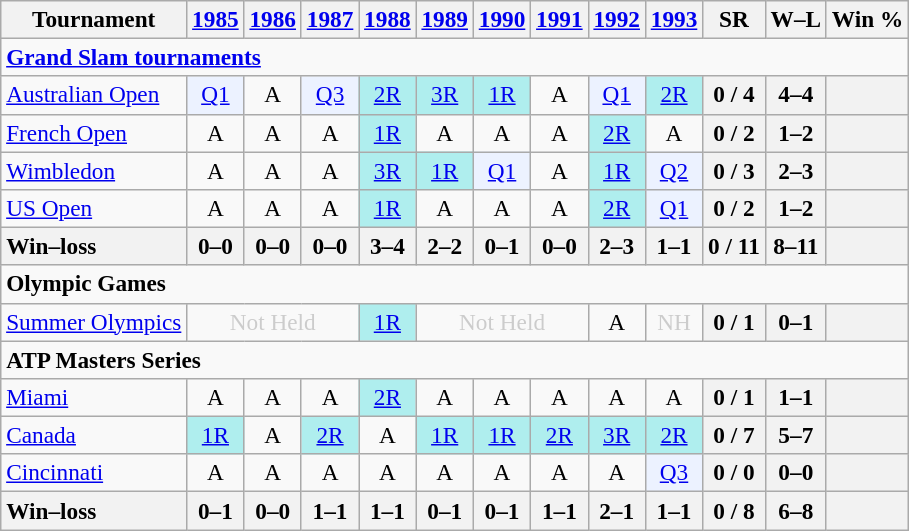<table class=wikitable style=text-align:center;font-size:97%>
<tr>
<th>Tournament</th>
<th><a href='#'>1985</a></th>
<th><a href='#'>1986</a></th>
<th><a href='#'>1987</a></th>
<th><a href='#'>1988</a></th>
<th><a href='#'>1989</a></th>
<th><a href='#'>1990</a></th>
<th><a href='#'>1991</a></th>
<th><a href='#'>1992</a></th>
<th><a href='#'>1993</a></th>
<th>SR</th>
<th>W–L</th>
<th>Win %</th>
</tr>
<tr>
<td colspan=23 align=left><strong><a href='#'>Grand Slam tournaments</a></strong></td>
</tr>
<tr>
<td align=left><a href='#'>Australian Open</a></td>
<td bgcolor=ecf2ff><a href='#'>Q1</a></td>
<td>A</td>
<td bgcolor=ecf2ff><a href='#'>Q3</a></td>
<td bgcolor=afeeee><a href='#'>2R</a></td>
<td bgcolor=afeeee><a href='#'>3R</a></td>
<td bgcolor=afeeee><a href='#'>1R</a></td>
<td>A</td>
<td bgcolor=ecf2ff><a href='#'>Q1</a></td>
<td bgcolor=afeeee><a href='#'>2R</a></td>
<th>0 / 4</th>
<th>4–4</th>
<th></th>
</tr>
<tr>
<td align=left><a href='#'>French Open</a></td>
<td>A</td>
<td>A</td>
<td>A</td>
<td bgcolor=afeeee><a href='#'>1R</a></td>
<td>A</td>
<td>A</td>
<td>A</td>
<td bgcolor=afeeee><a href='#'>2R</a></td>
<td>A</td>
<th>0 / 2</th>
<th>1–2</th>
<th></th>
</tr>
<tr>
<td align=left><a href='#'>Wimbledon</a></td>
<td>A</td>
<td>A</td>
<td>A</td>
<td bgcolor=afeeee><a href='#'>3R</a></td>
<td bgcolor=afeeee><a href='#'>1R</a></td>
<td bgcolor=ecf2ff><a href='#'>Q1</a></td>
<td>A</td>
<td bgcolor=afeeee><a href='#'>1R</a></td>
<td bgcolor=ecf2ff><a href='#'>Q2</a></td>
<th>0 / 3</th>
<th>2–3</th>
<th></th>
</tr>
<tr>
<td align=left><a href='#'>US Open</a></td>
<td>A</td>
<td>A</td>
<td>A</td>
<td bgcolor=afeeee><a href='#'>1R</a></td>
<td>A</td>
<td>A</td>
<td>A</td>
<td bgcolor=afeeee><a href='#'>2R</a></td>
<td bgcolor=ecf2ff><a href='#'>Q1</a></td>
<th>0 / 2</th>
<th>1–2</th>
<th></th>
</tr>
<tr>
<th style=text-align:left>Win–loss</th>
<th>0–0</th>
<th>0–0</th>
<th>0–0</th>
<th>3–4</th>
<th>2–2</th>
<th>0–1</th>
<th>0–0</th>
<th>2–3</th>
<th>1–1</th>
<th>0 / 11</th>
<th>8–11</th>
<th></th>
</tr>
<tr>
<td colspan=22 align=left><strong>Olympic Games</strong></td>
</tr>
<tr>
<td align=left><a href='#'>Summer Olympics</a></td>
<td colspan=3 style=color:#cccccc>Not Held</td>
<td style=background:#afeeee><a href='#'>1R</a></td>
<td colspan=3 style=color:#cccccc>Not Held</td>
<td>A</td>
<td colspan=1 style=color:#cccccc>NH</td>
<th>0 / 1</th>
<th>0–1</th>
<th></th>
</tr>
<tr>
<td colspan=23 align=left><strong>ATP Masters Series</strong></td>
</tr>
<tr>
<td align=left><a href='#'>Miami</a></td>
<td>A</td>
<td>A</td>
<td>A</td>
<td bgcolor=afeeee><a href='#'>2R</a></td>
<td>A</td>
<td>A</td>
<td>A</td>
<td>A</td>
<td>A</td>
<th>0 / 1</th>
<th>1–1</th>
<th></th>
</tr>
<tr>
<td align=left><a href='#'>Canada</a></td>
<td bgcolor=afeeee><a href='#'>1R</a></td>
<td>A</td>
<td bgcolor=afeeee><a href='#'>2R</a></td>
<td>A</td>
<td bgcolor=afeeee><a href='#'>1R</a></td>
<td bgcolor=afeeee><a href='#'>1R</a></td>
<td bgcolor=afeeee><a href='#'>2R</a></td>
<td bgcolor=afeeee><a href='#'>3R</a></td>
<td bgcolor=afeeee><a href='#'>2R</a></td>
<th>0 / 7</th>
<th>5–7</th>
<th></th>
</tr>
<tr>
<td align=left><a href='#'>Cincinnati</a></td>
<td>A</td>
<td>A</td>
<td>A</td>
<td>A</td>
<td>A</td>
<td>A</td>
<td>A</td>
<td>A</td>
<td bgcolor=ecf2ff><a href='#'>Q3</a></td>
<th>0 / 0</th>
<th>0–0</th>
<th></th>
</tr>
<tr>
<th style=text-align:left>Win–loss</th>
<th>0–1</th>
<th>0–0</th>
<th>1–1</th>
<th>1–1</th>
<th>0–1</th>
<th>0–1</th>
<th>1–1</th>
<th>2–1</th>
<th>1–1</th>
<th>0 / 8</th>
<th>6–8</th>
<th></th>
</tr>
</table>
